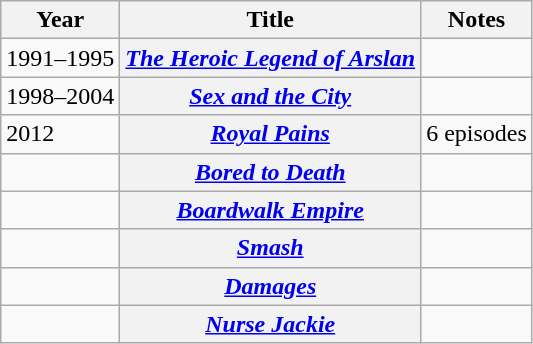<table class="wikitable plainrowheaders">
<tr>
<th scope="col">Year</th>
<th scope="col">Title</th>
<th scope="col">Notes</th>
</tr>
<tr>
<td>1991–1995</td>
<th scope="row"><em><a href='#'>The Heroic Legend of Arslan</a></em></th>
<td></td>
</tr>
<tr>
<td>1998–2004</td>
<th scope="row"><em><a href='#'>Sex and the City</a></em></th>
<td></td>
</tr>
<tr>
<td>2012</td>
<th scope="row"><em><a href='#'>Royal Pains</a></em></th>
<td>6 episodes</td>
</tr>
<tr>
<td></td>
<th scope="row"><em><a href='#'>Bored to Death</a></em></th>
<td></td>
</tr>
<tr>
<td></td>
<th scope="row"><em><a href='#'>Boardwalk Empire</a></em></th>
<td></td>
</tr>
<tr>
<td></td>
<th scope="row"><em><a href='#'>Smash</a></em></th>
<td></td>
</tr>
<tr>
<td></td>
<th scope="row"><em><a href='#'>Damages</a></em></th>
<td></td>
</tr>
<tr>
<td></td>
<th scope="row"><em><a href='#'>Nurse Jackie</a></em></th>
<td></td>
</tr>
</table>
